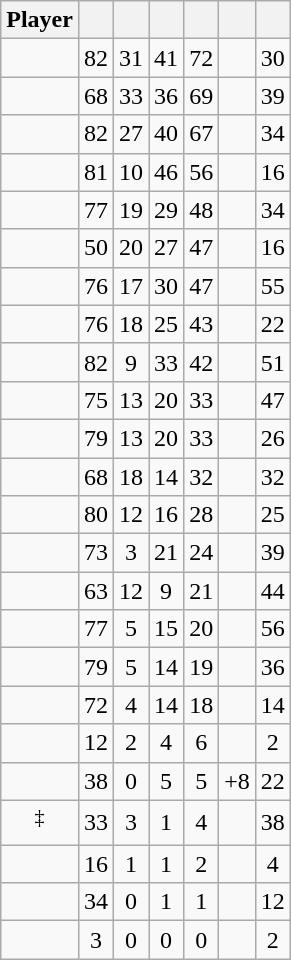<table class="wikitable sortable" style="text-align:center;">
<tr>
<th>Player</th>
<th></th>
<th></th>
<th></th>
<th></th>
<th data-sort-type="number"></th>
<th></th>
</tr>
<tr>
<td></td>
<td>82</td>
<td>31</td>
<td>41</td>
<td>72</td>
<td></td>
<td>30</td>
</tr>
<tr>
<td></td>
<td>68</td>
<td>33</td>
<td>36</td>
<td>69</td>
<td></td>
<td>39</td>
</tr>
<tr>
<td></td>
<td>82</td>
<td>27</td>
<td>40</td>
<td>67</td>
<td></td>
<td>34</td>
</tr>
<tr>
<td></td>
<td>81</td>
<td>10</td>
<td>46</td>
<td>56</td>
<td></td>
<td>16</td>
</tr>
<tr>
<td></td>
<td>77</td>
<td>19</td>
<td>29</td>
<td>48</td>
<td></td>
<td>34</td>
</tr>
<tr>
<td></td>
<td>50</td>
<td>20</td>
<td>27</td>
<td>47</td>
<td></td>
<td>16</td>
</tr>
<tr>
<td></td>
<td>76</td>
<td>17</td>
<td>30</td>
<td>47</td>
<td></td>
<td>55</td>
</tr>
<tr>
<td></td>
<td>76</td>
<td>18</td>
<td>25</td>
<td>43</td>
<td></td>
<td>22</td>
</tr>
<tr>
<td></td>
<td>82</td>
<td>9</td>
<td>33</td>
<td>42</td>
<td></td>
<td>51</td>
</tr>
<tr>
<td></td>
<td>75</td>
<td>13</td>
<td>20</td>
<td>33</td>
<td></td>
<td>47</td>
</tr>
<tr>
<td></td>
<td>79</td>
<td>13</td>
<td>20</td>
<td>33</td>
<td></td>
<td>26</td>
</tr>
<tr>
<td></td>
<td>68</td>
<td>18</td>
<td>14</td>
<td>32</td>
<td></td>
<td>32</td>
</tr>
<tr>
<td></td>
<td>80</td>
<td>12</td>
<td>16</td>
<td>28</td>
<td></td>
<td>25</td>
</tr>
<tr>
<td></td>
<td>73</td>
<td>3</td>
<td>21</td>
<td>24</td>
<td></td>
<td>39</td>
</tr>
<tr>
<td></td>
<td>63</td>
<td>12</td>
<td>9</td>
<td>21</td>
<td></td>
<td>44</td>
</tr>
<tr>
<td></td>
<td>77</td>
<td>5</td>
<td>15</td>
<td>20</td>
<td></td>
<td>56</td>
</tr>
<tr>
<td></td>
<td>79</td>
<td>5</td>
<td>14</td>
<td>19</td>
<td></td>
<td>36</td>
</tr>
<tr>
<td></td>
<td>72</td>
<td>4</td>
<td>14</td>
<td>18</td>
<td></td>
<td>14</td>
</tr>
<tr>
<td></td>
<td>12</td>
<td>2</td>
<td>4</td>
<td>6</td>
<td></td>
<td>2</td>
</tr>
<tr>
<td></td>
<td>38</td>
<td>0</td>
<td>5</td>
<td>5</td>
<td>+8</td>
<td>22</td>
</tr>
<tr>
<td><sup>‡</sup></td>
<td>33</td>
<td>3</td>
<td>1</td>
<td>4</td>
<td></td>
<td>38</td>
</tr>
<tr>
<td></td>
<td>16</td>
<td>1</td>
<td>1</td>
<td>2</td>
<td></td>
<td>4</td>
</tr>
<tr>
<td></td>
<td>34</td>
<td>0</td>
<td>1</td>
<td>1</td>
<td></td>
<td>12</td>
</tr>
<tr>
<td></td>
<td>3</td>
<td>0</td>
<td>0</td>
<td>0</td>
<td></td>
<td>2</td>
</tr>
</table>
